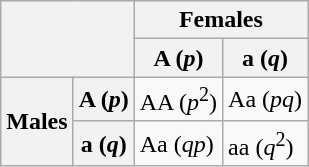<table class="wikitable">
<tr>
<th colspan="2" rowspan="2"></th>
<th colspan="2">Females</th>
</tr>
<tr>
<th>A (<em>p</em>)</th>
<th>a (<em>q</em>)</th>
</tr>
<tr>
<th rowspan="2">Males</th>
<th>A (<em>p</em>)</th>
<td>AA (<em>p</em><sup>2</sup>)</td>
<td>Aa (<em>pq</em>)</td>
</tr>
<tr>
<th>a (<em>q</em>)</th>
<td>Aa (<em>qp</em>)</td>
<td>aa (<em>q</em><sup>2</sup>)</td>
</tr>
</table>
